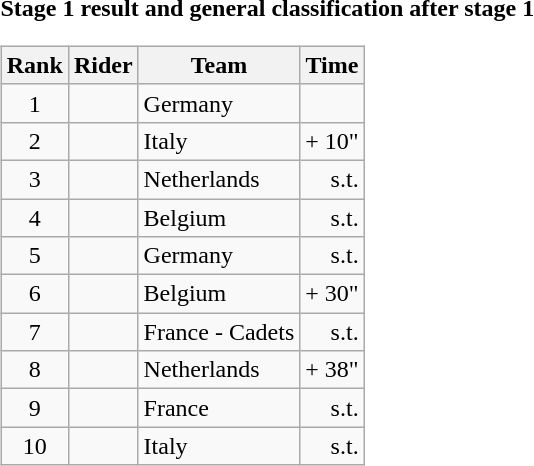<table>
<tr>
<td><strong>Stage 1 result and general classification after stage 1</strong><br><table class="wikitable">
<tr>
<th scope="col">Rank</th>
<th scope="col">Rider</th>
<th scope="col">Team</th>
<th scope="col">Time</th>
</tr>
<tr>
<td style="text-align:center;">1</td>
<td></td>
<td>Germany</td>
<td style="text-align:right;"></td>
</tr>
<tr>
<td style="text-align:center;">2</td>
<td></td>
<td>Italy</td>
<td style="text-align:right;">+ 10"</td>
</tr>
<tr>
<td style="text-align:center;">3</td>
<td></td>
<td>Netherlands</td>
<td style="text-align:right;">s.t.</td>
</tr>
<tr>
<td style="text-align:center;">4</td>
<td></td>
<td>Belgium</td>
<td style="text-align:right;">s.t.</td>
</tr>
<tr>
<td style="text-align:center;">5</td>
<td></td>
<td>Germany</td>
<td style="text-align:right;">s.t.</td>
</tr>
<tr>
<td style="text-align:center;">6</td>
<td></td>
<td>Belgium</td>
<td style="text-align:right;">+ 30"</td>
</tr>
<tr>
<td style="text-align:center;">7</td>
<td></td>
<td>France - Cadets</td>
<td style="text-align:right;">s.t.</td>
</tr>
<tr>
<td style="text-align:center;">8</td>
<td></td>
<td>Netherlands</td>
<td style="text-align:right;">+ 38"</td>
</tr>
<tr>
<td style="text-align:center;">9</td>
<td></td>
<td>France</td>
<td style="text-align:right;">s.t.</td>
</tr>
<tr>
<td style="text-align:center;">10</td>
<td></td>
<td>Italy</td>
<td style="text-align:right;">s.t.</td>
</tr>
</table>
</td>
</tr>
</table>
